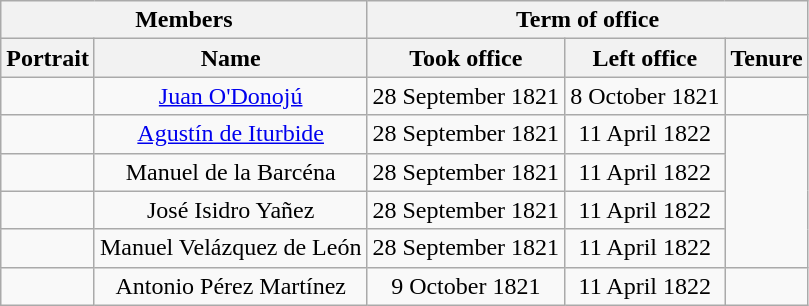<table class="wikitable" style="text-align:center;">
<tr>
<th colspan="2">Members</th>
<th colspan="3">Term of office</th>
</tr>
<tr>
<th>Portrait</th>
<th>Name</th>
<th>Took office</th>
<th>Left office</th>
<th>Tenure</th>
</tr>
<tr>
<td></td>
<td><a href='#'>Juan O'Donojú</a></td>
<td>28 September 1821</td>
<td>8 October 1821<br></td>
<td></td>
</tr>
<tr>
<td></td>
<td><a href='#'>Agustín de Iturbide</a></td>
<td>28 September 1821</td>
<td>11 April 1822</td>
<td rowspan="4"></td>
</tr>
<tr>
<td></td>
<td>Manuel de la Barcéna</td>
<td>28 September 1821</td>
<td>11 April 1822</td>
</tr>
<tr>
<td></td>
<td>José Isidro Yañez</td>
<td>28 September 1821</td>
<td>11 April 1822</td>
</tr>
<tr>
<td></td>
<td>Manuel Velázquez de León</td>
<td>28 September 1821</td>
<td>11 April 1822</td>
</tr>
<tr>
<td></td>
<td>Antonio Pérez Martínez</td>
<td>9 October 1821</td>
<td>11 April 1822</td>
<td></td>
</tr>
</table>
